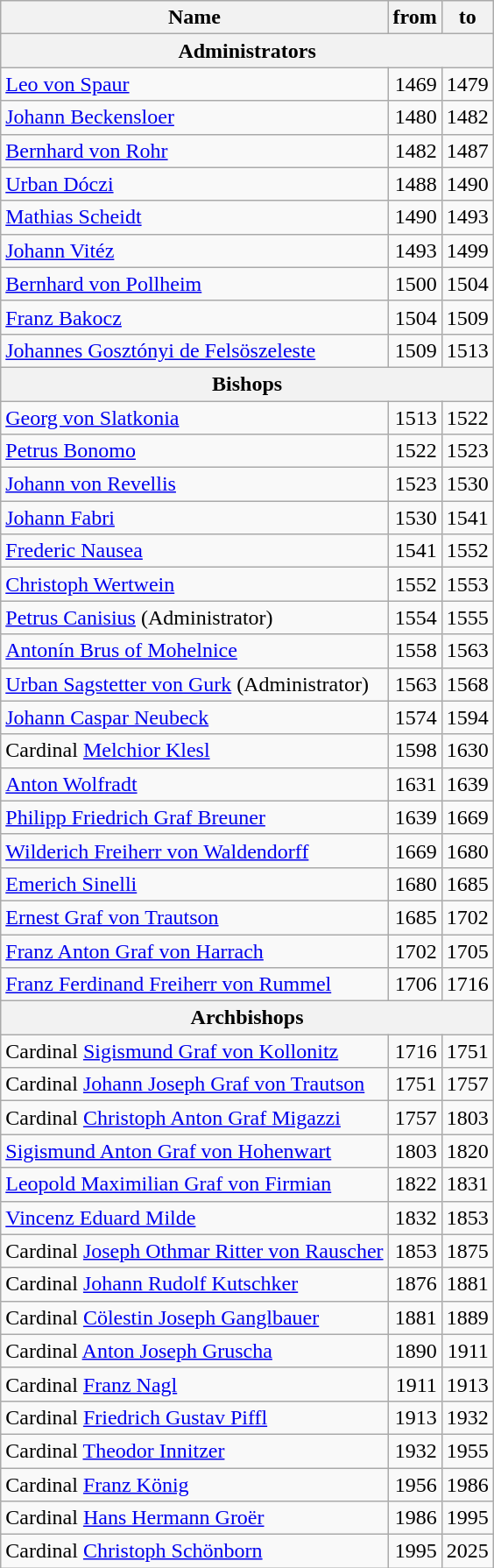<table class="wikitable">
<tr>
<th>Name</th>
<th>from</th>
<th>to</th>
</tr>
<tr>
<th colspan="3" align="center">Administrators</th>
</tr>
<tr>
<td><a href='#'>Leo von Spaur</a></td>
<td align="right">1469</td>
<td align="right">1479</td>
</tr>
<tr>
<td><a href='#'>Johann Beckensloer</a></td>
<td align="right">1480</td>
<td align="right">1482</td>
</tr>
<tr>
<td><a href='#'>Bernhard von Rohr</a></td>
<td align="right">1482</td>
<td align="right">1487</td>
</tr>
<tr>
<td><a href='#'>Urban Dóczi</a></td>
<td align="right">1488</td>
<td align="right">1490</td>
</tr>
<tr>
<td><a href='#'>Mathias Scheidt</a></td>
<td align="right">1490</td>
<td align="right">1493</td>
</tr>
<tr>
<td><a href='#'>Johann Vitéz</a></td>
<td align="right">1493</td>
<td align="right">1499</td>
</tr>
<tr>
<td><a href='#'>Bernhard von Pollheim</a></td>
<td align="right">1500</td>
<td align="right">1504</td>
</tr>
<tr>
<td><a href='#'>Franz Bakocz</a></td>
<td align="right">1504</td>
<td align="right">1509</td>
</tr>
<tr>
<td><a href='#'>Johannes Gosztónyi de Felsöszeleste</a></td>
<td align="right">1509</td>
<td align="right">1513</td>
</tr>
<tr>
<th colspan="3" align="center">Bishops</th>
</tr>
<tr>
<td><a href='#'>Georg von Slatkonia</a></td>
<td align="right">1513</td>
<td align="right">1522</td>
</tr>
<tr>
<td><a href='#'>Petrus Bonomo</a></td>
<td align="right">1522</td>
<td align="right">1523</td>
</tr>
<tr>
<td><a href='#'>Johann von Revellis</a></td>
<td align="right">1523</td>
<td align="right">1530</td>
</tr>
<tr>
<td><a href='#'>Johann Fabri</a></td>
<td align="right">1530</td>
<td align="right">1541</td>
</tr>
<tr>
<td><a href='#'>Frederic Nausea</a></td>
<td align="right">1541</td>
<td align="right">1552</td>
</tr>
<tr>
<td><a href='#'>Christoph Wertwein</a></td>
<td align="right">1552</td>
<td align="right">1553</td>
</tr>
<tr>
<td><a href='#'>Petrus Canisius</a> (Administrator)</td>
<td align="right">1554</td>
<td align="right">1555</td>
</tr>
<tr>
<td><a href='#'>Antonín Brus of Mohelnice</a></td>
<td align="right">1558</td>
<td align="right">1563</td>
</tr>
<tr>
<td><a href='#'>Urban Sagstetter von Gurk</a> (Administrator)</td>
<td align="right">1563</td>
<td align="right">1568</td>
</tr>
<tr>
<td><a href='#'>Johann Caspar Neubeck</a></td>
<td align="right">1574</td>
<td align="right">1594</td>
</tr>
<tr>
<td>Cardinal <a href='#'>Melchior Klesl</a></td>
<td align="right">1598</td>
<td align="right">1630</td>
</tr>
<tr>
<td><a href='#'>Anton Wolfradt</a></td>
<td align="right">1631</td>
<td align="right">1639</td>
</tr>
<tr>
<td><a href='#'>Philipp Friedrich Graf Breuner</a></td>
<td align="right">1639</td>
<td align="right">1669</td>
</tr>
<tr>
<td><a href='#'>Wilderich Freiherr von Waldendorff</a></td>
<td align="right">1669</td>
<td align="right">1680</td>
</tr>
<tr>
<td><a href='#'>Emerich Sinelli</a></td>
<td align="right">1680</td>
<td align="right">1685</td>
</tr>
<tr>
<td><a href='#'>Ernest Graf von Trautson</a></td>
<td align="right">1685</td>
<td align="right">1702</td>
</tr>
<tr>
<td><a href='#'>Franz Anton Graf von Harrach</a></td>
<td align="right">1702</td>
<td align="right">1705</td>
</tr>
<tr>
<td><a href='#'>Franz Ferdinand Freiherr von Rummel</a></td>
<td align="right">1706</td>
<td align="right">1716</td>
</tr>
<tr>
<th colspan="3" align="center">Archbishops</th>
</tr>
<tr>
<td>Cardinal <a href='#'>Sigismund Graf von Kollonitz</a></td>
<td align="right">1716</td>
<td align="right">1751</td>
</tr>
<tr>
<td>Cardinal <a href='#'>Johann Joseph Graf von Trautson</a></td>
<td align="right">1751</td>
<td align="right">1757</td>
</tr>
<tr>
<td>Cardinal <a href='#'>Christoph Anton Graf Migazzi</a></td>
<td align="right">1757</td>
<td align="right">1803</td>
</tr>
<tr>
<td><a href='#'>Sigismund Anton Graf von Hohenwart</a></td>
<td align="right">1803</td>
<td align="right">1820</td>
</tr>
<tr>
<td><a href='#'>Leopold Maximilian Graf von Firmian</a></td>
<td align="right">1822</td>
<td align="right">1831</td>
</tr>
<tr>
<td><a href='#'>Vincenz Eduard Milde</a></td>
<td align="right">1832</td>
<td align="right">1853</td>
</tr>
<tr>
<td>Cardinal <a href='#'>Joseph Othmar Ritter von Rauscher</a></td>
<td align="right">1853</td>
<td align="right">1875</td>
</tr>
<tr>
<td>Cardinal <a href='#'>Johann Rudolf Kutschker</a></td>
<td align="right">1876</td>
<td align="right">1881</td>
</tr>
<tr>
<td>Cardinal <a href='#'>Cölestin Joseph Ganglbauer</a></td>
<td align="right">1881</td>
<td align="right">1889</td>
</tr>
<tr>
<td>Cardinal <a href='#'>Anton Joseph Gruscha</a></td>
<td align="right">1890</td>
<td align="right">1911</td>
</tr>
<tr>
<td>Cardinal <a href='#'>Franz Nagl</a></td>
<td align="right">1911</td>
<td align="right">1913</td>
</tr>
<tr>
<td>Cardinal <a href='#'>Friedrich Gustav Piffl</a></td>
<td align="right">1913</td>
<td align="right">1932</td>
</tr>
<tr>
<td>Cardinal <a href='#'>Theodor Innitzer</a></td>
<td align="right">1932</td>
<td align="right">1955</td>
</tr>
<tr>
<td>Cardinal <a href='#'>Franz König</a></td>
<td align="right">1956</td>
<td align="right">1986</td>
</tr>
<tr>
<td>Cardinal <a href='#'>Hans Hermann Groër</a></td>
<td align="right">1986</td>
<td align="right">1995</td>
</tr>
<tr>
<td>Cardinal <a href='#'>Christoph Schönborn</a></td>
<td align="right">1995</td>
<td align="right">2025</td>
</tr>
</table>
